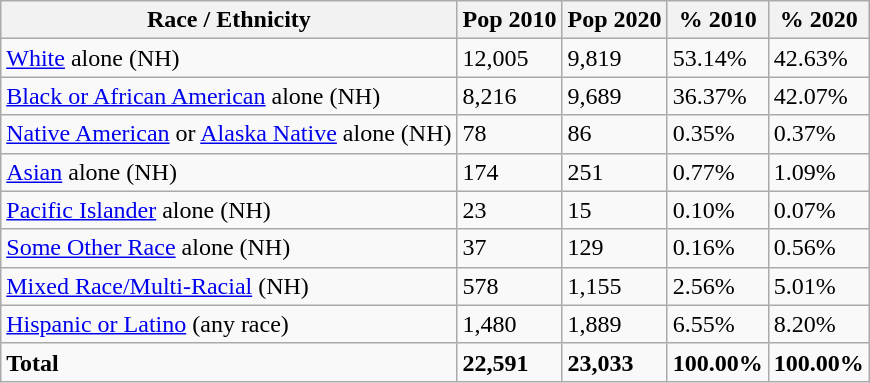<table class="wikitable">
<tr>
<th>Race / Ethnicity</th>
<th>Pop 2010</th>
<th>Pop 2020</th>
<th>% 2010</th>
<th>% 2020</th>
</tr>
<tr>
<td><a href='#'>White</a> alone (NH)</td>
<td>12,005</td>
<td>9,819</td>
<td>53.14%</td>
<td>42.63%</td>
</tr>
<tr>
<td><a href='#'>Black or African American</a> alone (NH)</td>
<td>8,216</td>
<td>9,689</td>
<td>36.37%</td>
<td>42.07%</td>
</tr>
<tr>
<td><a href='#'>Native American</a> or <a href='#'>Alaska Native</a> alone (NH)</td>
<td>78</td>
<td>86</td>
<td>0.35%</td>
<td>0.37%</td>
</tr>
<tr>
<td><a href='#'>Asian</a> alone (NH)</td>
<td>174</td>
<td>251</td>
<td>0.77%</td>
<td>1.09%</td>
</tr>
<tr>
<td><a href='#'>Pacific Islander</a> alone (NH)</td>
<td>23</td>
<td>15</td>
<td>0.10%</td>
<td>0.07%</td>
</tr>
<tr>
<td><a href='#'>Some Other Race</a> alone (NH)</td>
<td>37</td>
<td>129</td>
<td>0.16%</td>
<td>0.56%</td>
</tr>
<tr>
<td><a href='#'>Mixed Race/Multi-Racial</a> (NH)</td>
<td>578</td>
<td>1,155</td>
<td>2.56%</td>
<td>5.01%</td>
</tr>
<tr>
<td><a href='#'>Hispanic or Latino</a> (any race)</td>
<td>1,480</td>
<td>1,889</td>
<td>6.55%</td>
<td>8.20%</td>
</tr>
<tr>
<td><strong>Total</strong></td>
<td><strong>22,591</strong></td>
<td><strong>23,033</strong></td>
<td><strong>100.00%</strong></td>
<td><strong>100.00%</strong></td>
</tr>
</table>
